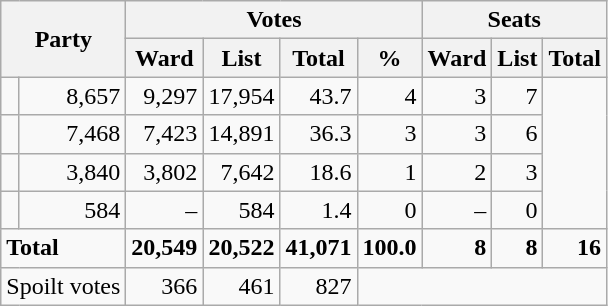<table class=wikitable style="text-align:right">
<tr>
<th rowspan="2" colspan="2">Party</th>
<th colspan="4" align="center">Votes</th>
<th colspan="3" align="center">Seats</th>
</tr>
<tr>
<th>Ward</th>
<th>List</th>
<th>Total</th>
<th>%</th>
<th>Ward</th>
<th>List</th>
<th>Total</th>
</tr>
<tr>
<td></td>
<td>8,657</td>
<td>9,297</td>
<td>17,954</td>
<td>43.7</td>
<td>4</td>
<td>3</td>
<td>7</td>
</tr>
<tr>
<td></td>
<td>7,468</td>
<td>7,423</td>
<td>14,891</td>
<td>36.3</td>
<td>3</td>
<td>3</td>
<td>6</td>
</tr>
<tr>
<td></td>
<td>3,840</td>
<td>3,802</td>
<td>7,642</td>
<td>18.6</td>
<td>1</td>
<td>2</td>
<td>3</td>
</tr>
<tr>
<td></td>
<td>584</td>
<td>–</td>
<td>584</td>
<td>1.4</td>
<td>0</td>
<td>–</td>
<td>0</td>
</tr>
<tr>
<td colspan="2" style="text-align:left"><strong>Total</strong></td>
<td><strong>20,549</strong></td>
<td><strong>20,522</strong></td>
<td><strong>41,071</strong></td>
<td><strong>100.0</strong></td>
<td><strong>8</strong></td>
<td><strong>8</strong></td>
<td><strong>16</strong></td>
</tr>
<tr>
<td colspan="2" style="text-align:left">Spoilt votes</td>
<td>366</td>
<td>461</td>
<td>827</td>
</tr>
</table>
